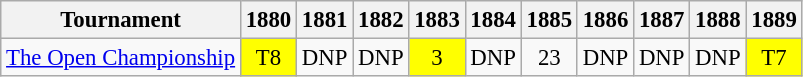<table class="wikitable" style="font-size:95%;text-align:center;">
<tr>
<th>Tournament</th>
<th>1880</th>
<th>1881</th>
<th>1882</th>
<th>1883</th>
<th>1884</th>
<th>1885</th>
<th>1886</th>
<th>1887</th>
<th>1888</th>
<th>1889</th>
</tr>
<tr>
<td align=left><a href='#'>The Open Championship</a></td>
<td style="background:yellow;">T8</td>
<td>DNP</td>
<td>DNP</td>
<td style="background:yellow;">3</td>
<td>DNP</td>
<td>23</td>
<td>DNP</td>
<td>DNP</td>
<td>DNP</td>
<td style="background:yellow;">T7</td>
</tr>
</table>
